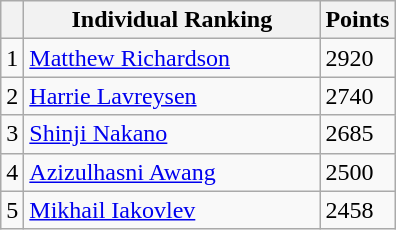<table class="wikitable col3right">
<tr>
<th></th>
<th style="width:190px; white-space:nowrap;">Individual Ranking</th>
<th style="width:20px;">Points</th>
</tr>
<tr>
<td>1</td>
<td> <a href='#'>Matthew Richardson</a></td>
<td>2920</td>
</tr>
<tr>
<td>2</td>
<td> <a href='#'>Harrie Lavreysen</a></td>
<td>2740</td>
</tr>
<tr>
<td>3</td>
<td> <a href='#'>Shinji Nakano</a></td>
<td>2685</td>
</tr>
<tr>
<td>4</td>
<td> <a href='#'>Azizulhasni Awang</a></td>
<td>2500</td>
</tr>
<tr>
<td>5</td>
<td> <a href='#'>Mikhail Iakovlev</a></td>
<td>2458</td>
</tr>
</table>
